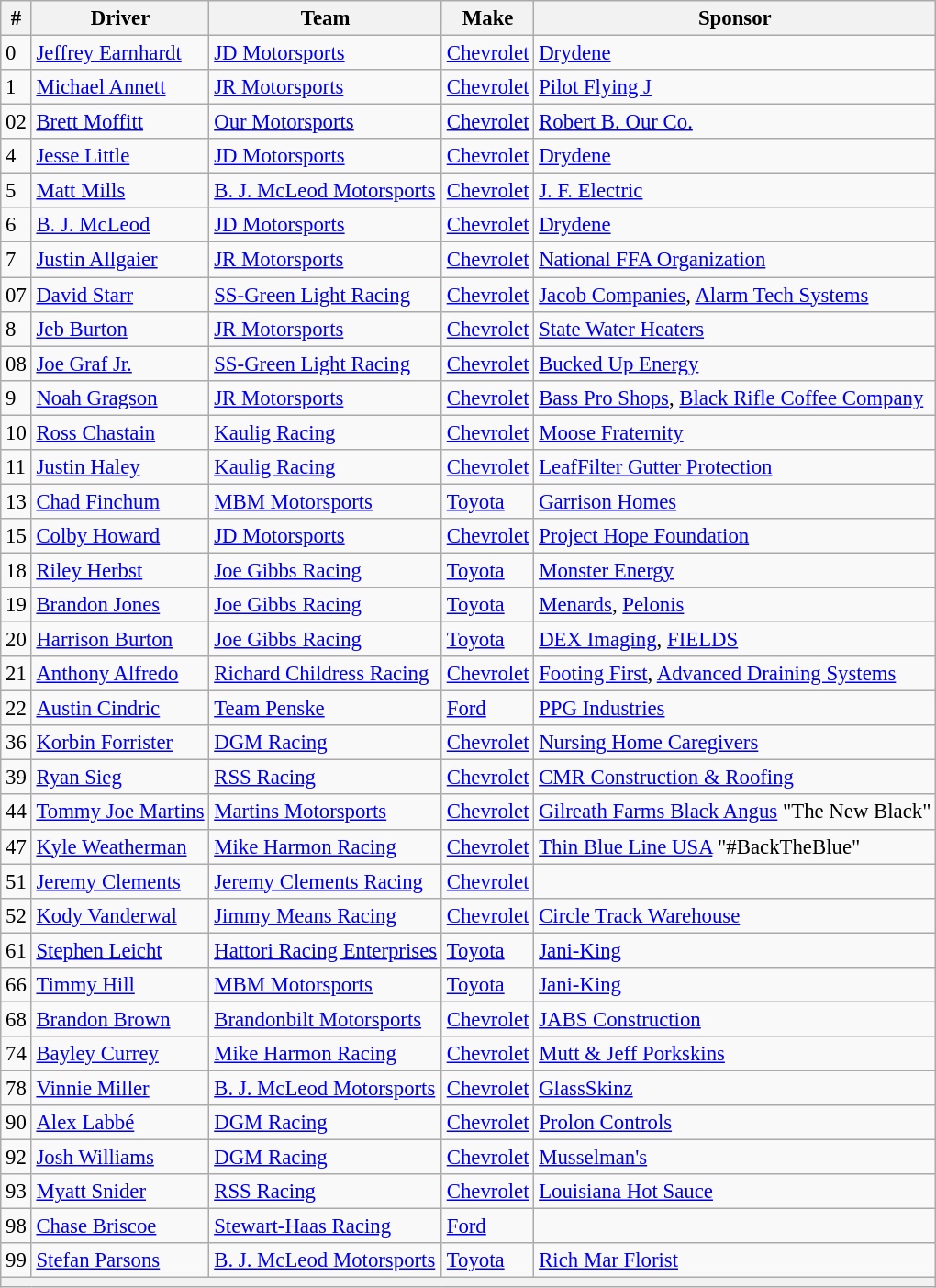<table class="wikitable" style="font-size:95%">
<tr>
<th>#</th>
<th>Driver</th>
<th>Team</th>
<th>Make</th>
<th>Sponsor</th>
</tr>
<tr>
<td>0</td>
<td><a href='#'>Jeffrey Earnhardt</a></td>
<td><a href='#'>JD Motorsports</a></td>
<td><a href='#'>Chevrolet</a></td>
<td><a href='#'>Drydene</a></td>
</tr>
<tr>
<td>1</td>
<td><a href='#'>Michael Annett</a></td>
<td><a href='#'>JR Motorsports</a></td>
<td><a href='#'>Chevrolet</a></td>
<td><a href='#'>Pilot Flying J</a></td>
</tr>
<tr>
<td>02</td>
<td><a href='#'>Brett Moffitt</a></td>
<td><a href='#'>Our Motorsports</a></td>
<td><a href='#'>Chevrolet</a></td>
<td><a href='#'>Robert B. Our Co.</a></td>
</tr>
<tr>
<td>4</td>
<td><a href='#'>Jesse Little</a></td>
<td><a href='#'>JD Motorsports</a></td>
<td><a href='#'>Chevrolet</a></td>
<td><a href='#'>Drydene</a></td>
</tr>
<tr>
<td>5</td>
<td><a href='#'>Matt Mills</a></td>
<td><a href='#'>B. J. McLeod Motorsports</a></td>
<td><a href='#'>Chevrolet</a></td>
<td><a href='#'>J. F. Electric</a></td>
</tr>
<tr>
<td>6</td>
<td><a href='#'>B. J. McLeod</a></td>
<td><a href='#'>JD Motorsports</a></td>
<td><a href='#'>Chevrolet</a></td>
<td><a href='#'>Drydene</a></td>
</tr>
<tr>
<td>7</td>
<td><a href='#'>Justin Allgaier</a></td>
<td><a href='#'>JR Motorsports</a></td>
<td><a href='#'>Chevrolet</a></td>
<td><a href='#'>National FFA Organization</a></td>
</tr>
<tr>
<td>07</td>
<td><a href='#'>David Starr</a></td>
<td><a href='#'>SS-Green Light Racing</a></td>
<td><a href='#'>Chevrolet</a></td>
<td><a href='#'>Jacob Companies</a>, <a href='#'>Alarm Tech Systems</a></td>
</tr>
<tr>
<td>8</td>
<td><a href='#'>Jeb Burton</a></td>
<td><a href='#'>JR Motorsports</a></td>
<td><a href='#'>Chevrolet</a></td>
<td><a href='#'>State Water Heaters</a></td>
</tr>
<tr>
<td>08</td>
<td><a href='#'>Joe Graf Jr.</a></td>
<td><a href='#'>SS-Green Light Racing</a></td>
<td><a href='#'>Chevrolet</a></td>
<td><a href='#'>Bucked Up Energy</a></td>
</tr>
<tr>
<td>9</td>
<td><a href='#'>Noah Gragson</a></td>
<td><a href='#'>JR Motorsports</a></td>
<td><a href='#'>Chevrolet</a></td>
<td><a href='#'>Bass Pro Shops</a>, <a href='#'>Black Rifle Coffee Company</a></td>
</tr>
<tr>
<td>10</td>
<td><a href='#'>Ross Chastain</a></td>
<td><a href='#'>Kaulig Racing</a></td>
<td><a href='#'>Chevrolet</a></td>
<td><a href='#'>Moose Fraternity</a></td>
</tr>
<tr>
<td>11</td>
<td><a href='#'>Justin Haley</a></td>
<td><a href='#'>Kaulig Racing</a></td>
<td><a href='#'>Chevrolet</a></td>
<td><a href='#'>LeafFilter Gutter Protection</a></td>
</tr>
<tr>
<td>13</td>
<td><a href='#'>Chad Finchum</a></td>
<td><a href='#'>MBM Motorsports</a></td>
<td><a href='#'>Toyota</a></td>
<td><a href='#'>Garrison Homes</a></td>
</tr>
<tr>
<td>15</td>
<td><a href='#'>Colby Howard</a></td>
<td><a href='#'>JD Motorsports</a></td>
<td><a href='#'>Chevrolet</a></td>
<td><a href='#'>Project Hope Foundation</a></td>
</tr>
<tr>
<td>18</td>
<td><a href='#'>Riley Herbst</a></td>
<td><a href='#'>Joe Gibbs Racing</a></td>
<td><a href='#'>Toyota</a></td>
<td><a href='#'>Monster Energy</a></td>
</tr>
<tr>
<td>19</td>
<td><a href='#'>Brandon Jones</a></td>
<td><a href='#'>Joe Gibbs Racing</a></td>
<td><a href='#'>Toyota</a></td>
<td><a href='#'>Menards</a>, <a href='#'>Pelonis</a></td>
</tr>
<tr>
<td>20</td>
<td><a href='#'>Harrison Burton</a></td>
<td><a href='#'>Joe Gibbs Racing</a></td>
<td><a href='#'>Toyota</a></td>
<td><a href='#'>DEX Imaging</a>, <a href='#'>FIELDS</a></td>
</tr>
<tr>
<td>21</td>
<td><a href='#'>Anthony Alfredo</a></td>
<td><a href='#'>Richard Childress Racing</a></td>
<td><a href='#'>Chevrolet</a></td>
<td><a href='#'>Footing First</a>, <a href='#'>Advanced Draining Systems</a></td>
</tr>
<tr>
<td>22</td>
<td><a href='#'>Austin Cindric</a></td>
<td><a href='#'>Team Penske</a></td>
<td><a href='#'>Ford</a></td>
<td><a href='#'>PPG Industries</a></td>
</tr>
<tr>
<td>36</td>
<td><a href='#'>Korbin Forrister</a></td>
<td><a href='#'>DGM Racing</a></td>
<td><a href='#'>Chevrolet</a></td>
<td><a href='#'>Nursing Home Caregivers</a></td>
</tr>
<tr>
<td>39</td>
<td><a href='#'>Ryan Sieg</a></td>
<td><a href='#'>RSS Racing</a></td>
<td><a href='#'>Chevrolet</a></td>
<td><a href='#'>CMR Construction & Roofing</a></td>
</tr>
<tr>
<td>44</td>
<td><a href='#'>Tommy Joe Martins</a></td>
<td><a href='#'>Martins Motorsports</a></td>
<td><a href='#'>Chevrolet</a></td>
<td><a href='#'>Gilreath Farms Black Angus</a> "The New Black"</td>
</tr>
<tr>
<td>47</td>
<td><a href='#'>Kyle Weatherman</a></td>
<td><a href='#'>Mike Harmon Racing</a></td>
<td><a href='#'>Chevrolet</a></td>
<td><a href='#'>Thin Blue Line USA</a> "#BackTheBlue"</td>
</tr>
<tr>
<td>51</td>
<td><a href='#'>Jeremy Clements</a></td>
<td><a href='#'>Jeremy Clements Racing</a></td>
<td><a href='#'>Chevrolet</a></td>
<td></td>
</tr>
<tr>
<td>52</td>
<td><a href='#'>Kody Vanderwal</a></td>
<td><a href='#'>Jimmy Means Racing</a></td>
<td><a href='#'>Chevrolet</a></td>
<td><a href='#'>Circle Track Warehouse</a></td>
</tr>
<tr>
<td>61</td>
<td><a href='#'>Stephen Leicht</a></td>
<td><a href='#'>Hattori Racing Enterprises</a></td>
<td><a href='#'>Toyota</a></td>
<td><a href='#'>Jani-King</a></td>
</tr>
<tr>
<td>66</td>
<td><a href='#'>Timmy Hill</a></td>
<td><a href='#'>MBM Motorsports</a></td>
<td><a href='#'>Toyota</a></td>
<td><a href='#'>Jani-King</a></td>
</tr>
<tr>
<td>68</td>
<td><a href='#'>Brandon Brown</a></td>
<td><a href='#'>Brandonbilt Motorsports</a></td>
<td><a href='#'>Chevrolet</a></td>
<td><a href='#'>JABS Construction</a></td>
</tr>
<tr>
<td>74</td>
<td><a href='#'>Bayley Currey</a></td>
<td><a href='#'>Mike Harmon Racing</a></td>
<td><a href='#'>Chevrolet</a></td>
<td><a href='#'>Mutt & Jeff Porkskins</a></td>
</tr>
<tr>
<td>78</td>
<td><a href='#'>Vinnie Miller</a></td>
<td><a href='#'>B. J. McLeod Motorsports</a></td>
<td><a href='#'>Chevrolet</a></td>
<td><a href='#'>GlassSkinz</a></td>
</tr>
<tr>
<td>90</td>
<td><a href='#'>Alex Labbé</a></td>
<td><a href='#'>DGM Racing</a></td>
<td><a href='#'>Chevrolet</a></td>
<td><a href='#'>Prolon Controls</a></td>
</tr>
<tr>
<td>92</td>
<td><a href='#'>Josh Williams</a></td>
<td><a href='#'>DGM Racing</a></td>
<td><a href='#'>Chevrolet</a></td>
<td><a href='#'>Musselman's</a></td>
</tr>
<tr>
<td>93</td>
<td><a href='#'>Myatt Snider</a></td>
<td><a href='#'>RSS Racing</a></td>
<td><a href='#'>Chevrolet</a></td>
<td><a href='#'>Louisiana Hot Sauce</a></td>
</tr>
<tr>
<td>98</td>
<td><a href='#'>Chase Briscoe</a></td>
<td><a href='#'>Stewart-Haas Racing</a></td>
<td><a href='#'>Ford</a></td>
<td></td>
</tr>
<tr>
<td>99</td>
<td><a href='#'>Stefan Parsons</a></td>
<td><a href='#'>B. J. McLeod Motorsports</a></td>
<td><a href='#'>Toyota</a></td>
<td><a href='#'>Rich Mar Florist</a></td>
</tr>
<tr>
<th colspan="5"></th>
</tr>
</table>
